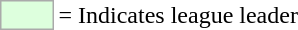<table>
<tr>
<td style="background:#DDFFDD; border:1px solid #aaa; width:2em;"></td>
<td>= Indicates league leader</td>
</tr>
</table>
